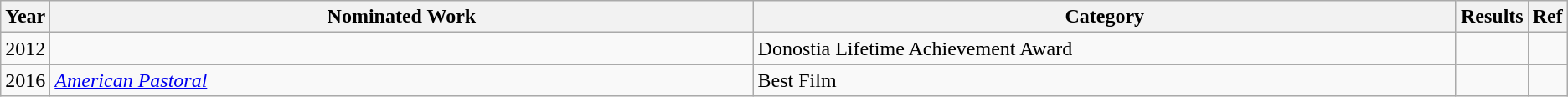<table class="wikitable">
<tr>
<th scope="col" style="width:1em;">Year</th>
<th scope="col" style="width:35em;">Nominated Work</th>
<th scope="col" style="width:35em;">Category</th>
<th scope="col" style="width:1em;">Results</th>
<th>Ref</th>
</tr>
<tr>
<td>2012</td>
<td></td>
<td>Donostia Lifetime Achievement Award</td>
<td></td>
<td></td>
</tr>
<tr>
<td>2016</td>
<td><em><a href='#'>American Pastoral</a></em></td>
<td>Best Film</td>
<td></td>
</tr>
</table>
